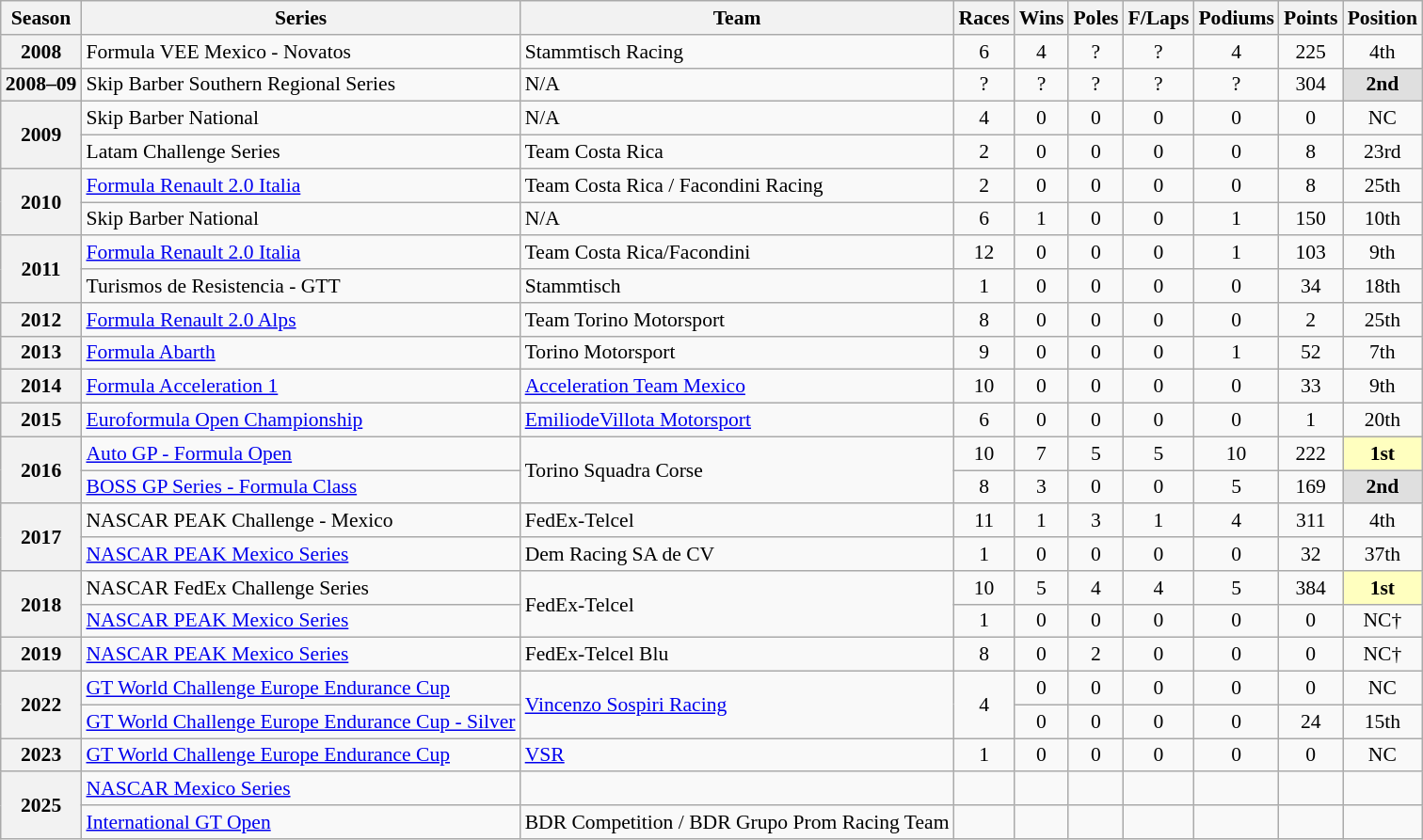<table class="wikitable" style="font-size: 90%; text-align:center">
<tr>
<th>Season</th>
<th>Series</th>
<th>Team</th>
<th>Races</th>
<th>Wins</th>
<th>Poles</th>
<th>F/Laps</th>
<th>Podiums</th>
<th>Points</th>
<th>Position</th>
</tr>
<tr>
<th>2008</th>
<td align="left">Formula VEE Mexico - Novatos</td>
<td align="left">Stammtisch Racing</td>
<td>6</td>
<td>4</td>
<td>?</td>
<td>?</td>
<td>4</td>
<td>225</td>
<td>4th</td>
</tr>
<tr>
<th>2008–09</th>
<td align="left">Skip Barber Southern Regional Series</td>
<td align="left">N/A</td>
<td>?</td>
<td>?</td>
<td>?</td>
<td>?</td>
<td>?</td>
<td>304</td>
<td style="background:#DFDFDF;"><strong>2nd</strong></td>
</tr>
<tr>
<th rowspan="2">2009</th>
<td align="left">Skip Barber National</td>
<td align="left">N/A</td>
<td>4</td>
<td>0</td>
<td>0</td>
<td>0</td>
<td>0</td>
<td>0</td>
<td>NC</td>
</tr>
<tr>
<td align="left">Latam Challenge Series</td>
<td align="left">Team Costa Rica</td>
<td>2</td>
<td>0</td>
<td>0</td>
<td>0</td>
<td>0</td>
<td>8</td>
<td>23rd</td>
</tr>
<tr>
<th rowspan="2">2010</th>
<td align="left"><a href='#'>Formula Renault 2.0 Italia</a></td>
<td align="left">Team Costa Rica / Facondini Racing</td>
<td>2</td>
<td>0</td>
<td>0</td>
<td>0</td>
<td>0</td>
<td>8</td>
<td>25th</td>
</tr>
<tr>
<td align="left">Skip Barber National</td>
<td align="left">N/A</td>
<td>6</td>
<td>1</td>
<td>0</td>
<td>0</td>
<td>1</td>
<td>150</td>
<td>10th</td>
</tr>
<tr>
<th rowspan="2">2011</th>
<td align="left"><a href='#'>Formula Renault 2.0 Italia</a></td>
<td align="left">Team Costa Rica/Facondini</td>
<td>12</td>
<td>0</td>
<td>0</td>
<td>0</td>
<td>1</td>
<td>103</td>
<td>9th</td>
</tr>
<tr>
<td align="left">Turismos de Resistencia - GTT</td>
<td align="left">Stammtisch</td>
<td>1</td>
<td>0</td>
<td>0</td>
<td>0</td>
<td>0</td>
<td>34</td>
<td>18th</td>
</tr>
<tr>
<th>2012</th>
<td align="left"><a href='#'>Formula Renault 2.0 Alps</a></td>
<td align="left">Team Torino Motorsport</td>
<td>8</td>
<td>0</td>
<td>0</td>
<td>0</td>
<td>0</td>
<td>2</td>
<td>25th</td>
</tr>
<tr>
<th>2013</th>
<td align="left"><a href='#'>Formula Abarth</a></td>
<td align="left">Torino Motorsport</td>
<td>9</td>
<td>0</td>
<td>0</td>
<td>0</td>
<td>1</td>
<td>52</td>
<td>7th</td>
</tr>
<tr>
<th>2014</th>
<td align="left"><a href='#'>Formula Acceleration 1</a></td>
<td align="left"><a href='#'>Acceleration Team Mexico</a></td>
<td>10</td>
<td>0</td>
<td>0</td>
<td>0</td>
<td>0</td>
<td>33</td>
<td>9th</td>
</tr>
<tr>
<th>2015</th>
<td align="left"><a href='#'>Euroformula Open Championship</a></td>
<td align="left"><a href='#'>EmiliodeVillota Motorsport</a></td>
<td>6</td>
<td>0</td>
<td>0</td>
<td>0</td>
<td>0</td>
<td>1</td>
<td>20th</td>
</tr>
<tr>
<th rowspan="2">2016</th>
<td align="left"><a href='#'>Auto GP - Formula Open</a></td>
<td rowspan="2"  align="left">Torino Squadra Corse</td>
<td>10</td>
<td>7</td>
<td>5</td>
<td>5</td>
<td>10</td>
<td>222</td>
<td style="background:#FFFFBF;"><strong>1st</strong></td>
</tr>
<tr>
<td align="left"><a href='#'>BOSS GP Series - Formula Class</a></td>
<td>8</td>
<td>3</td>
<td>0</td>
<td>0</td>
<td>5</td>
<td>169</td>
<td style="background:#DFDFDF;"><strong>2nd</strong></td>
</tr>
<tr>
<th rowspan="2">2017</th>
<td align="left">NASCAR PEAK Challenge - Mexico</td>
<td align="left">FedEx-Telcel</td>
<td>11</td>
<td>1</td>
<td>3</td>
<td>1</td>
<td>4</td>
<td>311</td>
<td>4th</td>
</tr>
<tr>
<td align="left"><a href='#'>NASCAR PEAK Mexico Series</a></td>
<td align="left">Dem Racing SA de CV</td>
<td>1</td>
<td>0</td>
<td>0</td>
<td>0</td>
<td>0</td>
<td>32</td>
<td>37th</td>
</tr>
<tr>
<th rowspan="2">2018</th>
<td align="left">NASCAR FedEx Challenge Series</td>
<td rowspan="2" align="left">FedEx-Telcel</td>
<td>10</td>
<td>5</td>
<td>4</td>
<td>4</td>
<td>5</td>
<td>384</td>
<td style="background:#FFFFBF;"><strong>1st</strong></td>
</tr>
<tr>
<td align="left"><a href='#'>NASCAR PEAK Mexico Series</a></td>
<td>1</td>
<td>0</td>
<td>0</td>
<td>0</td>
<td>0</td>
<td>0</td>
<td>NC†</td>
</tr>
<tr>
<th>2019</th>
<td align="left"><a href='#'>NASCAR PEAK Mexico Series</a></td>
<td align="left">FedEx-Telcel Blu</td>
<td>8</td>
<td>0</td>
<td>2</td>
<td>0</td>
<td>0</td>
<td>0</td>
<td>NC†</td>
</tr>
<tr>
<th rowspan="2">2022</th>
<td align="left"><a href='#'>GT World Challenge Europe Endurance Cup</a></td>
<td rowspan="2" align="left"><a href='#'>Vincenzo Sospiri Racing</a></td>
<td rowspan="2">4</td>
<td>0</td>
<td>0</td>
<td>0</td>
<td>0</td>
<td>0</td>
<td>NC</td>
</tr>
<tr>
<td align="left"><a href='#'>GT World Challenge Europe Endurance Cup - Silver</a></td>
<td>0</td>
<td>0</td>
<td>0</td>
<td>0</td>
<td>24</td>
<td>15th</td>
</tr>
<tr>
<th>2023</th>
<td align=left><a href='#'>GT World Challenge Europe Endurance Cup</a></td>
<td align=left><a href='#'>VSR</a></td>
<td>1</td>
<td>0</td>
<td>0</td>
<td>0</td>
<td>0</td>
<td>0</td>
<td>NC</td>
</tr>
<tr>
<th rowspan="2">2025</th>
<td align=left><a href='#'>NASCAR Mexico Series</a></td>
<td></td>
<td></td>
<td></td>
<td></td>
<td></td>
<td></td>
<td></td>
<td></td>
</tr>
<tr>
<td align=left><a href='#'>International GT Open</a></td>
<td align=left>BDR Competition / BDR Grupo Prom Racing Team</td>
<td></td>
<td></td>
<td></td>
<td></td>
<td></td>
<td></td>
<td></td>
</tr>
</table>
